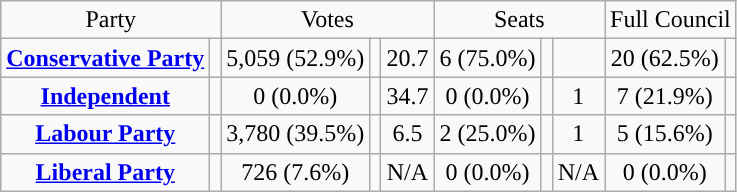<table class=wikitable style="text-align:center;">
<tr>
<td colspan=2>Party</td>
<td colspan=3>Votes</td>
<td colspan=3>Seats</td>
<td colspan=3>Full Council</td>
</tr>
<tr>
<td><strong><a href='#'>Conservative Party</a></strong></td>
<td style="background:"></td>
<td>5,059 (52.9%)</td>
<td></td>
<td> 20.7</td>
<td>6 (75.0%)</td>
<td></td>
<td></td>
<td>20 (62.5%)</td>
<td></td>
</tr>
<tr>
<td><strong><a href='#'>Independent</a></strong></td>
<td style="background:"></td>
<td>0 (0.0%)</td>
<td></td>
<td> 34.7</td>
<td>0 (0.0%)</td>
<td></td>
<td> 1</td>
<td>7 (21.9%)</td>
<td></td>
</tr>
<tr>
<td><strong><a href='#'>Labour Party</a></strong></td>
<td style="background:"></td>
<td>3,780 (39.5%)</td>
<td></td>
<td> 6.5</td>
<td>2 (25.0%)</td>
<td></td>
<td> 1</td>
<td>5 (15.6%)</td>
<td></td>
</tr>
<tr>
<td><strong><a href='#'>Liberal Party</a></strong></td>
<td style="background:"></td>
<td>726 (7.6%)</td>
<td></td>
<td>N/A</td>
<td>0 (0.0%)</td>
<td></td>
<td>N/A</td>
<td>0 (0.0%)</td>
<td></td>
</tr>
</table>
